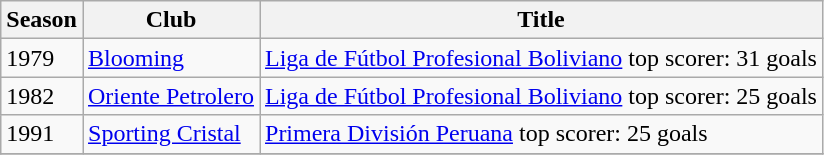<table class="wikitable">
<tr>
<th>Season</th>
<th>Club</th>
<th>Title</th>
</tr>
<tr>
<td>1979</td>
<td><a href='#'>Blooming</a></td>
<td><a href='#'>Liga de Fútbol Profesional Boliviano</a> top scorer: 31 goals</td>
</tr>
<tr>
<td>1982</td>
<td><a href='#'>Oriente Petrolero</a></td>
<td><a href='#'>Liga de Fútbol Profesional Boliviano</a> top scorer: 25 goals</td>
</tr>
<tr>
<td>1991</td>
<td><a href='#'>Sporting Cristal</a></td>
<td><a href='#'>Primera División Peruana</a> top scorer: 25 goals</td>
</tr>
<tr>
</tr>
</table>
